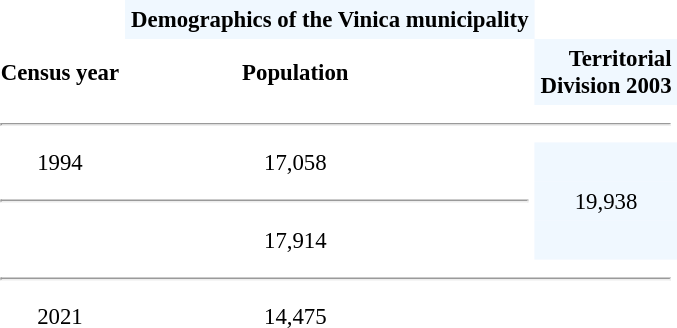<table class="toccolours" align="center" cellpadding="4" cellspacing="0" style="margin:0 0 1em 1em; font-size: 95%;">
<tr>
<th></th>
<th colspan=3 bgcolor="#F0F8FF" align="center">Demographics of the <strong>Vinica municipality</strong></th>
<th></th>
</tr>
<tr>
<th align="left">Census year</th>
<th align="center">Population</th>
<th></th>
<th></th>
<th align="right" align="center" bgcolor="#F0F8FF">Territorial<br>Division 2003</th>
</tr>
<tr>
<td colspan=5><hr></td>
</tr>
<tr>
<td align="center">1994</td>
<td align="center">17,058</td>
<td></td>
<td></td>
<td align="center" bgcolor="#F0F8FF"></td>
</tr>
<tr>
<td colspan=4><hr></td>
<td align="center" bgcolor="#F0F8FF">19,938</td>
</tr>
<tr>
<td align="center"></td>
<td align="center">17,914</td>
<td></td>
<td></td>
<td align="center" bgcolor="#F0F8FF"></td>
</tr>
<tr>
<td colspan=5><hr></td>
</tr>
<tr>
<td align="center">2021</td>
<td align="center">14,475</td>
<td></td>
<td></td>
<td align="center"></td>
</tr>
<tr>
</tr>
</table>
